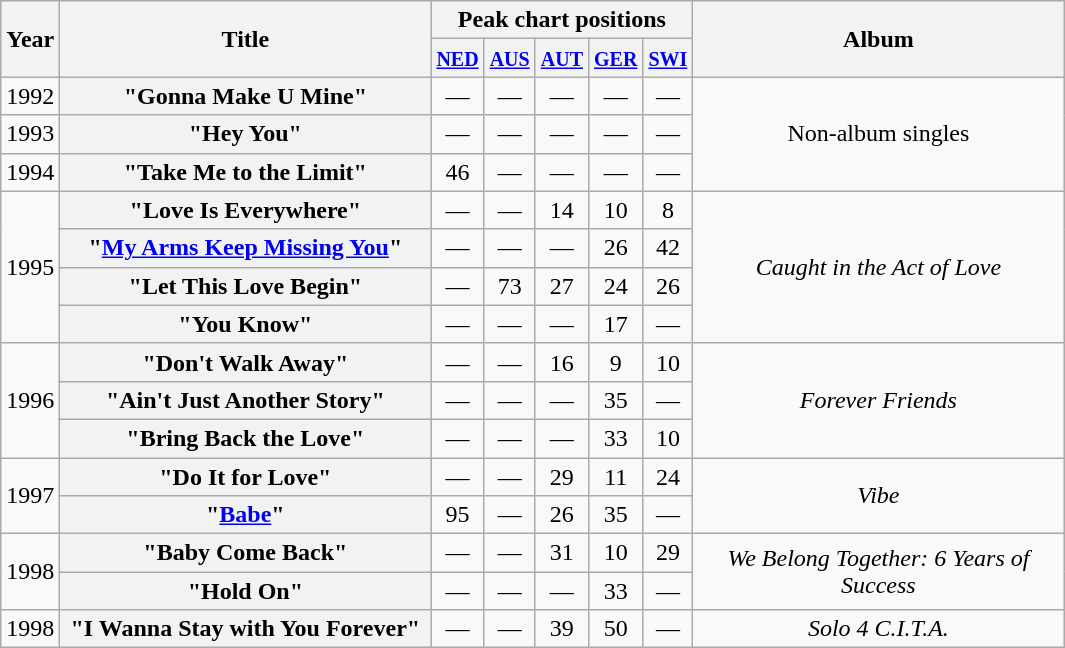<table class="wikitable plainrowheaders" style="text-align:center;">
<tr>
<th scope="col" rowspan="2" style="width:2em;">Year</th>
<th scope="col" rowspan="2" style="width:15em;">Title</th>
<th scope="col" colspan="5">Peak chart positions</th>
<th scope="col" rowspan="2" style="width:15em;">Album</th>
</tr>
<tr>
<th width="25"><small><a href='#'>NED</a></small></th>
<th width="25"><small><a href='#'>AUS</a></small><br></th>
<th width="25"><small><a href='#'>AUT</a></small></th>
<th width="25"><small><a href='#'>GER</a></small></th>
<th width="25"><small><a href='#'>SWI</a></small></th>
</tr>
<tr>
<td>1992</td>
<th scope="row">"Gonna Make U Mine"</th>
<td align="center">—</td>
<td align="center">—</td>
<td align="center">—</td>
<td align="center">—</td>
<td align="center">—</td>
<td rowspan="3">Non-album singles</td>
</tr>
<tr>
<td>1993</td>
<th scope="row">"Hey You"</th>
<td align="center">—</td>
<td align="center">—</td>
<td align="center">—</td>
<td align="center">—</td>
<td align="center">—</td>
</tr>
<tr>
<td>1994</td>
<th scope="row">"Take Me to the Limit"</th>
<td align="center">46</td>
<td align="center">—</td>
<td align="center">—</td>
<td align="center">—</td>
<td align="center">—</td>
</tr>
<tr>
<td rowspan="4">1995</td>
<th scope="row">"Love Is Everywhere"</th>
<td align="center">—</td>
<td align="center">—</td>
<td align="center">14</td>
<td align="center">10</td>
<td align="center">8</td>
<td rowspan="4"><em>Caught in the Act of Love</em></td>
</tr>
<tr>
<th scope="row">"<a href='#'>My Arms Keep Missing You</a>"</th>
<td align="center">—</td>
<td align="center">—</td>
<td align="center">—</td>
<td align="center">26</td>
<td align="center">42</td>
</tr>
<tr>
<th scope="row">"Let This Love Begin"</th>
<td align="center">—</td>
<td align="center">73</td>
<td align="center">27</td>
<td align="center">24</td>
<td align="center">26</td>
</tr>
<tr>
<th scope="row">"You Know"</th>
<td align="center">—</td>
<td align="center">—</td>
<td align="center">—</td>
<td align="center">17</td>
<td align="center">—</td>
</tr>
<tr>
<td rowspan="3">1996</td>
<th scope="row">"Don't Walk Away"</th>
<td align="center">—</td>
<td align="center">—</td>
<td align="center">16</td>
<td align="center">9</td>
<td align="center">10</td>
<td rowspan="3"><em>Forever Friends</em></td>
</tr>
<tr>
<th scope="row">"Ain't Just Another Story"</th>
<td align="center">—</td>
<td align="center">—</td>
<td align="center">—</td>
<td align="center">35</td>
<td align="center">—</td>
</tr>
<tr>
<th scope="row">"Bring Back the Love"</th>
<td align="center">—</td>
<td align="center">—</td>
<td align="center">—</td>
<td align="center">33</td>
<td align="center">10</td>
</tr>
<tr>
<td rowspan="2">1997</td>
<th scope="row">"Do It for Love"</th>
<td align="center">—</td>
<td align="center">—</td>
<td align="center">29</td>
<td align="center">11</td>
<td align="center">24</td>
<td rowspan="2"><em>Vibe</em></td>
</tr>
<tr>
<th scope="row">"<a href='#'>Babe</a>"</th>
<td align="center">95</td>
<td align="center">—</td>
<td align="center">26</td>
<td align="center">35</td>
<td align="center">—</td>
</tr>
<tr>
<td rowspan="2">1998</td>
<th scope="row">"Baby Come Back"</th>
<td align="center">—</td>
<td align="center">—</td>
<td align="center">31</td>
<td align="center">10</td>
<td align="center">29</td>
<td rowspan="2"><em>We Belong Together: 6 Years of Success</em></td>
</tr>
<tr>
<th scope="row">"Hold On"</th>
<td align="center">—</td>
<td align="center">—</td>
<td align="center">—</td>
<td align="center">33</td>
<td align="center">—</td>
</tr>
<tr>
<td>1998</td>
<th scope="row">"I Wanna Stay with You Forever"</th>
<td align="center">—</td>
<td align="center">—</td>
<td align="center">39</td>
<td align="center">50</td>
<td align="center">—</td>
<td><em>Solo 4 C.I.T.A.</em></td>
</tr>
</table>
